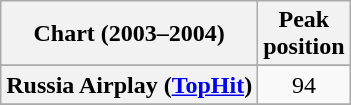<table class="wikitable sortable plainrowheaders" style="text-align:center">
<tr>
<th scope="col">Chart (2003–2004)</th>
<th scope="col">Peak<br>position</th>
</tr>
<tr>
</tr>
<tr>
<th scope="row">Russia Airplay (<a href='#'>TopHit</a>)</th>
<td>94</td>
</tr>
<tr>
</tr>
</table>
